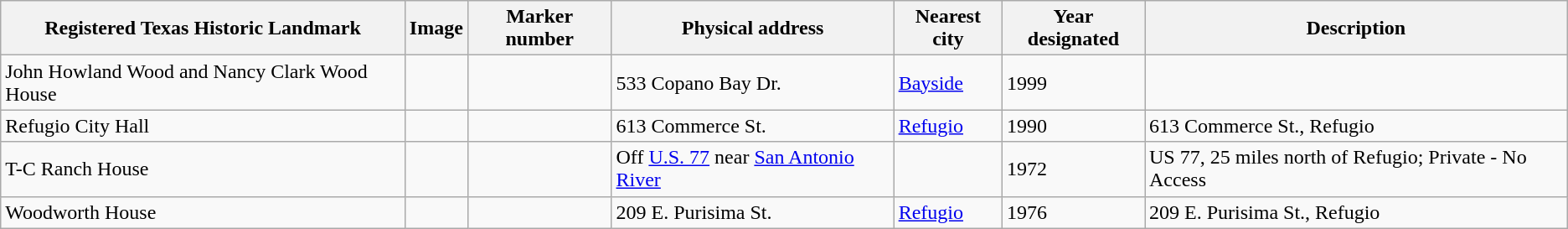<table class="wikitable sortable">
<tr>
<th>Registered Texas Historic Landmark</th>
<th>Image</th>
<th>Marker number</th>
<th>Physical address</th>
<th>Nearest city</th>
<th>Year designated</th>
<th>Description</th>
</tr>
<tr>
<td>John Howland Wood and Nancy Clark Wood House</td>
<td></td>
<td></td>
<td>533 Copano Bay Dr.<br></td>
<td><a href='#'>Bayside</a></td>
<td>1999</td>
<td></td>
</tr>
<tr>
<td>Refugio City Hall</td>
<td></td>
<td></td>
<td>613 Commerce St.<br></td>
<td><a href='#'>Refugio</a></td>
<td>1990</td>
<td>613 Commerce St., Refugio</td>
</tr>
<tr>
<td>T-C Ranch House</td>
<td></td>
<td></td>
<td>Off <a href='#'>U.S. 77</a> near <a href='#'>San Antonio River</a> </td>
<td></td>
<td>1972</td>
<td>US 77, 25 miles north of Refugio; Private - No Access</td>
</tr>
<tr>
<td>Woodworth House</td>
<td></td>
<td></td>
<td>209 E. Purisima St.<br></td>
<td><a href='#'>Refugio</a></td>
<td>1976</td>
<td>209 E. Purisima St., Refugio</td>
</tr>
</table>
